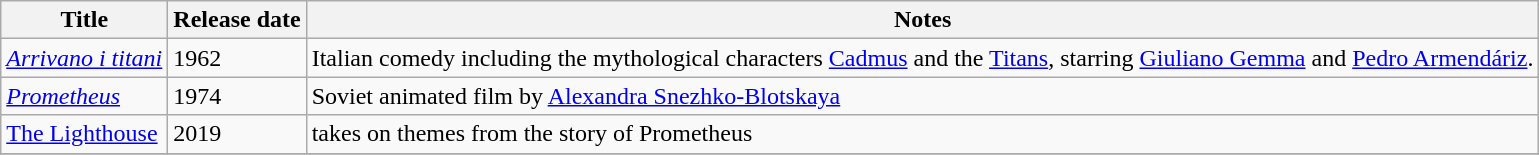<table class="wikitable sortable">
<tr>
<th scope="col">Title</th>
<th scope="col">Release date</th>
<th scope="col" class="unsortable">Notes</th>
</tr>
<tr>
<td><em><a href='#'>Arrivano i titani</a></em></td>
<td>1962</td>
<td>Italian comedy including the mythological characters <a href='#'>Cadmus</a> and the <a href='#'>Titans</a>, starring <a href='#'>Giuliano Gemma</a> and <a href='#'>Pedro Armendáriz</a>.</td>
</tr>
<tr>
<td><em><a href='#'>Prometheus</a></em></td>
<td>1974</td>
<td>Soviet animated film by <a href='#'>Alexandra Snezhko-Blotskaya</a></td>
</tr>
<tr>
<td><em><a href='#'></em>The Lighthouse<em></a></em></td>
<td>2019</td>
<td>takes on themes from the story of Prometheus</td>
</tr>
<tr>
</tr>
</table>
